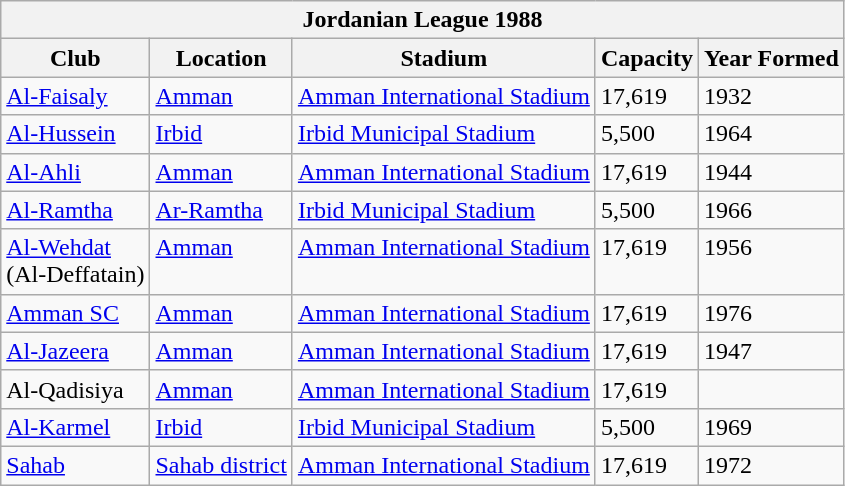<table class="wikitable">
<tr>
<th colspan="5">Jordanian  League 1988</th>
</tr>
<tr>
<th>Club</th>
<th>Location</th>
<th>Stadium</th>
<th>Capacity</th>
<th>Year Formed</th>
</tr>
<tr style="vertical-align:top;">
<td><a href='#'>Al-Faisaly</a></td>
<td><a href='#'>Amman</a></td>
<td><a href='#'>Amman International Stadium</a></td>
<td>17,619</td>
<td>1932</td>
</tr>
<tr style="vertical-align:top;">
<td><a href='#'>Al-Hussein</a></td>
<td><a href='#'>Irbid</a></td>
<td><a href='#'>Irbid Municipal Stadium</a></td>
<td>5,500</td>
<td>1964</td>
</tr>
<tr style="vertical-align:top;">
<td><a href='#'>Al-Ahli</a></td>
<td><a href='#'>Amman</a></td>
<td><a href='#'>Amman International Stadium</a></td>
<td>17,619</td>
<td>1944</td>
</tr>
<tr style="vertical-align:top;">
<td><a href='#'>Al-Ramtha</a></td>
<td><a href='#'>Ar-Ramtha</a></td>
<td><a href='#'>Irbid Municipal Stadium</a></td>
<td>5,500</td>
<td>1966</td>
</tr>
<tr style="vertical-align:top;">
<td><a href='#'>Al-Wehdat</a><br>(Al-Deffatain)</td>
<td><a href='#'>Amman</a></td>
<td><a href='#'>Amman International Stadium</a></td>
<td>17,619</td>
<td>1956</td>
</tr>
<tr style="vertical-align:top;">
<td><a href='#'>Amman SC</a></td>
<td><a href='#'>Amman</a></td>
<td><a href='#'>Amman International Stadium</a></td>
<td>17,619</td>
<td>1976</td>
</tr>
<tr style="vertical-align:top;">
<td><a href='#'>Al-Jazeera</a></td>
<td><a href='#'>Amman</a></td>
<td><a href='#'>Amman International Stadium</a></td>
<td>17,619</td>
<td>1947</td>
</tr>
<tr style="vertical-align:top;">
<td>Al-Qadisiya</td>
<td><a href='#'>Amman</a></td>
<td><a href='#'>Amman International Stadium</a></td>
<td>17,619</td>
<td></td>
</tr>
<tr style="vertical-align:top;">
<td><a href='#'>Al-Karmel</a></td>
<td><a href='#'>Irbid</a></td>
<td><a href='#'>Irbid Municipal Stadium</a></td>
<td>5,500</td>
<td>1969</td>
</tr>
<tr style="vertical-align:top;">
<td><a href='#'>Sahab</a></td>
<td><a href='#'>Sahab district</a></td>
<td><a href='#'>Amman International Stadium</a></td>
<td>17,619</td>
<td>1972</td>
</tr>
</table>
